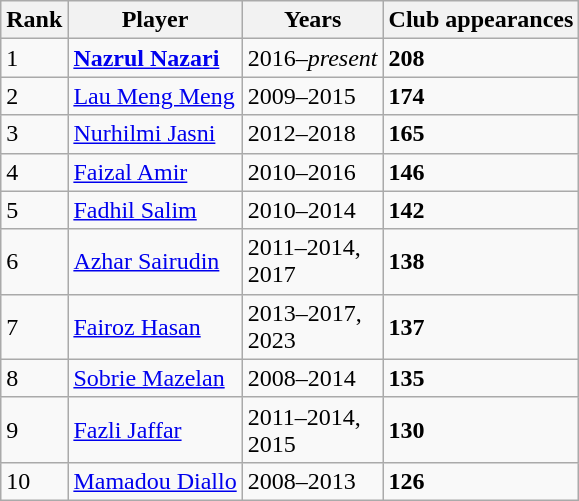<table class="wikitable">
<tr>
<th>Rank</th>
<th>Player</th>
<th>Years</th>
<th>Club appearances</th>
</tr>
<tr>
<td>1</td>
<td> <strong><a href='#'>Nazrul Nazari</a></strong></td>
<td>2016–<em>present</em></td>
<td><strong>208</strong></td>
</tr>
<tr>
<td>2</td>
<td> <a href='#'>Lau Meng Meng</a></td>
<td>2009–2015</td>
<td><strong>174</strong></td>
</tr>
<tr>
<td>3</td>
<td> <a href='#'>Nurhilmi Jasni</a></td>
<td>2012–2018</td>
<td><strong>165</strong></td>
</tr>
<tr>
<td>4</td>
<td> <a href='#'>Faizal Amir</a></td>
<td>2010–2016</td>
<td><strong>146</strong></td>
</tr>
<tr>
<td>5</td>
<td> <a href='#'>Fadhil Salim</a></td>
<td>2010–2014</td>
<td><strong>142</strong></td>
</tr>
<tr>
<td>6</td>
<td> <a href='#'>Azhar Sairudin</a></td>
<td>2011–2014,<br>2017</td>
<td><strong>138</strong></td>
</tr>
<tr>
<td>7</td>
<td> <a href='#'>Fairoz Hasan</a></td>
<td>2013–2017,<br>2023</td>
<td><strong>137</strong></td>
</tr>
<tr>
<td>8</td>
<td> <a href='#'>Sobrie Mazelan</a></td>
<td>2008–2014</td>
<td><strong>135</strong></td>
</tr>
<tr>
<td>9</td>
<td> <a href='#'>Fazli Jaffar</a></td>
<td>2011–2014,<br>2015</td>
<td><strong>130</strong></td>
</tr>
<tr>
<td>10</td>
<td> <a href='#'>Mamadou Diallo</a></td>
<td>2008–2013</td>
<td><strong>126</strong></td>
</tr>
</table>
